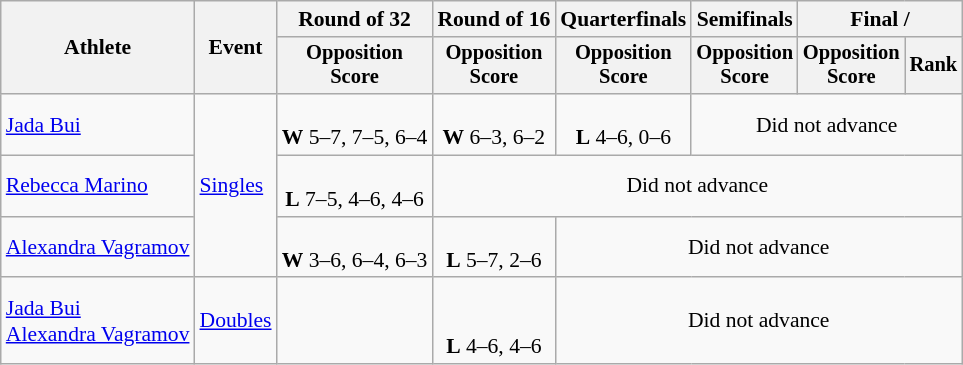<table class=wikitable style="font-size:90%">
<tr>
<th rowspan="2">Athlete</th>
<th rowspan="2">Event</th>
<th>Round of 32</th>
<th>Round of 16</th>
<th>Quarterfinals</th>
<th>Semifinals</th>
<th colspan=2>Final / </th>
</tr>
<tr style="font-size:95%">
<th>Opposition<br>Score</th>
<th>Opposition<br>Score</th>
<th>Opposition<br>Score</th>
<th>Opposition<br>Score</th>
<th>Opposition<br>Score</th>
<th>Rank</th>
</tr>
<tr align=center>
<td align=left><a href='#'>Jada Bui</a></td>
<td rowspan="3" align=left><a href='#'>Singles</a></td>
<td><br><strong>W</strong> 5–7, 7–5, 6–4</td>
<td><br><strong>W</strong> 6–3, 6–2</td>
<td><br><strong>L</strong> 4–6, 0–6</td>
<td align=center colspan=3>Did not advance</td>
</tr>
<tr align=center>
<td align=left><a href='#'>Rebecca Marino</a></td>
<td><br><strong>L</strong> 7–5, 4–6, 4–6</td>
<td align=center colspan=5>Did not advance</td>
</tr>
<tr align=center>
<td align=left><a href='#'>Alexandra Vagramov</a></td>
<td><br><strong>W</strong> 3–6, 6–4, 6–3</td>
<td><br><strong>L</strong> 5–7, 2–6</td>
<td align=center colspan=4>Did not advance</td>
</tr>
<tr align=center>
<td align=left><a href='#'>Jada Bui</a><br><a href='#'>Alexandra Vagramov</a></td>
<td align=left><a href='#'>Doubles</a></td>
<td></td>
<td><br><br><strong>L</strong> 4–6, 4–6</td>
<td align=center colspan=4>Did not advance</td>
</tr>
</table>
